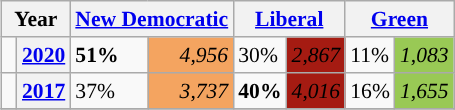<table class="wikitable" style="float:right; width:400; font-size:90%; margin-left:1em;">
<tr>
<th colspan="2" scope="col">Year</th>
<th colspan="2" scope="col"><a href='#'>New Democratic</a></th>
<th colspan="2" scope="col"><a href='#'>Liberal</a></th>
<th colspan="2" scope="col"><a href='#'>Green</a></th>
</tr>
<tr>
<td style="width: 0.25em; background-color: "></td>
<th><a href='#'>2020</a></th>
<td><strong>51%</strong></td>
<td style="text-align:right; background:#F4A460;"><em>4,956</em></td>
<td><span> 30%</span></td>
<td style="text-align:right; background:#A51B12;"><span> <em>2,867</em></span></td>
<td>11%</td>
<td style="text-align:right; background:#99C955;"><em>1,083</em></td>
</tr>
<tr>
<td style="width: 0.25em; background-color: "></td>
<th><a href='#'>2017</a></th>
<td>37%</td>
<td style="text-align:right; background:#F4A460;"><em>3,737</em></td>
<td><span> <strong>40%</strong></span></td>
<td style="text-align:right; background:#A51B12;"><span> <em>4,016</em></span></td>
<td>16%</td>
<td style="text-align:right; background:#99C955;"><em>1,655</em></td>
</tr>
<tr>
</tr>
</table>
